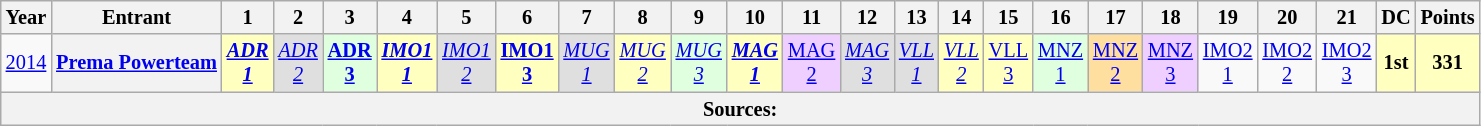<table class="wikitable" style="text-align:center; font-size:85%">
<tr>
<th>Year</th>
<th>Entrant</th>
<th>1</th>
<th>2</th>
<th>3</th>
<th>4</th>
<th>5</th>
<th>6</th>
<th>7</th>
<th>8</th>
<th>9</th>
<th>10</th>
<th>11</th>
<th>12</th>
<th>13</th>
<th>14</th>
<th>15</th>
<th>16</th>
<th>17</th>
<th>18</th>
<th>19</th>
<th>20</th>
<th>21</th>
<th>DC</th>
<th>Points</th>
</tr>
<tr>
<td><a href='#'>2014</a></td>
<th nowrap><a href='#'>Prema Powerteam</a></th>
<td style="background:#FFFFBF;"><strong><em><a href='#'>ADR<br>1</a></em></strong><br></td>
<td style="background:#DFDFDF;"><em><a href='#'>ADR<br>2</a></em><br></td>
<td style="background:#DFFFDF;"><strong><a href='#'>ADR<br>3</a></strong><br></td>
<td style="background:#FFFFBF;"><strong><em><a href='#'>IMO1<br>1</a></em></strong><br></td>
<td style="background:#DFDFDF;"><em><a href='#'>IMO1<br>2</a></em><br></td>
<td style="background:#FFFFBF;"><strong><a href='#'>IMO1<br>3</a></strong><br></td>
<td style="background:#DFDFDF;"><em><a href='#'>MUG<br>1</a></em><br></td>
<td style="background:#FFFFBF;"><em><a href='#'>MUG<br>2</a></em><br></td>
<td style="background:#DFFFDF;"><em><a href='#'>MUG<br>3</a></em><br></td>
<td style="background:#FFFFBF;"><strong><em><a href='#'>MAG<br>1</a></em></strong><br></td>
<td style="background:#EFCFFF;"><a href='#'>MAG<br>2</a><br></td>
<td style="background:#DFDFDF;"><em><a href='#'>MAG<br>3</a></em><br></td>
<td style="background:#DFDFDF;"><em><a href='#'>VLL<br>1</a></em><br></td>
<td style="background:#FFFFBF;"><em><a href='#'>VLL<br>2</a></em><br></td>
<td style="background:#FFFFBF;"><a href='#'>VLL<br>3</a><br></td>
<td style="background:#DFFFDF;"><a href='#'>MNZ<br>1</a><br></td>
<td style="background:#FFDF9F;"><a href='#'>MNZ<br>2</a><br></td>
<td style="background:#EFCFFF;"><a href='#'>MNZ<br>3</a><br></td>
<td><a href='#'>IMO2<br>1</a><br></td>
<td><a href='#'>IMO2<br>2</a><br></td>
<td><a href='#'>IMO2<br>3</a><br></td>
<th style="background:#FFFFBF;">1st</th>
<th style="background:#FFFFBF;">331</th>
</tr>
<tr>
<th colspan="25">Sources:</th>
</tr>
</table>
